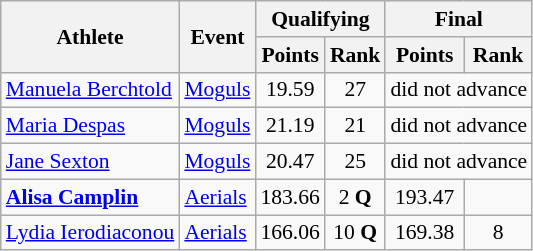<table class="wikitable" style="font-size:90%">
<tr>
<th rowspan="2">Athlete</th>
<th rowspan="2">Event</th>
<th colspan="2">Qualifying</th>
<th colspan="2">Final</th>
</tr>
<tr>
<th>Points</th>
<th>Rank</th>
<th>Points</th>
<th>Rank</th>
</tr>
<tr align="center">
<td align="left"><a href='#'>Manuela Berchtold</a></td>
<td align="left"><a href='#'>Moguls</a></td>
<td>19.59</td>
<td>27</td>
<td colspan=2>did not advance</td>
</tr>
<tr align="center">
<td align="left"><a href='#'>Maria Despas</a></td>
<td align="left"><a href='#'>Moguls</a></td>
<td>21.19</td>
<td>21</td>
<td colspan=2>did not advance</td>
</tr>
<tr align="center">
<td align="left"><a href='#'>Jane Sexton</a></td>
<td align="left"><a href='#'>Moguls</a></td>
<td>20.47</td>
<td>25</td>
<td colspan=2>did not advance</td>
</tr>
<tr align="center">
<td align="left"><strong><a href='#'>Alisa Camplin</a></strong></td>
<td align="left"><a href='#'>Aerials</a></td>
<td>183.66</td>
<td>2 <strong>Q</strong></td>
<td>193.47</td>
<td></td>
</tr>
<tr align="center">
<td align="left"><a href='#'>Lydia Ierodiaconou</a></td>
<td align="left"><a href='#'>Aerials</a></td>
<td>166.06</td>
<td>10 <strong>Q</strong></td>
<td>169.38</td>
<td>8</td>
</tr>
</table>
